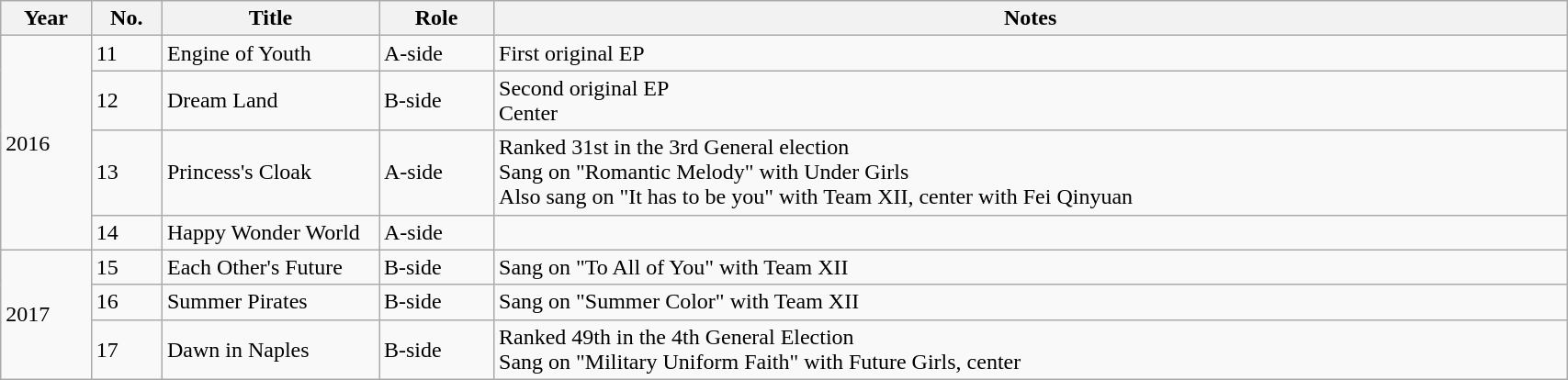<table class="wikitable sortable" style="width:90%;">
<tr>
<th>Year</th>
<th data-sort-type="number">No.</th>
<th style="width:150px;">Title</th>
<th>Role</th>
<th class="unsortable">Notes</th>
</tr>
<tr>
<td rowspan="4">2016</td>
<td>11</td>
<td>Engine of Youth</td>
<td>A-side</td>
<td>First original EP</td>
</tr>
<tr>
<td>12</td>
<td>Dream Land</td>
<td>B-side</td>
<td>Second original EP <br> Center</td>
</tr>
<tr>
<td>13</td>
<td>Princess's Cloak</td>
<td>A-side</td>
<td>Ranked 31st in the 3rd General election <br> Sang on "Romantic Melody" with Under Girls <br> Also sang on "It has to be you" with Team XII, center with Fei Qinyuan</td>
</tr>
<tr>
<td>14</td>
<td>Happy Wonder World</td>
<td>A-side</td>
<td></td>
</tr>
<tr>
<td rowspan="3">2017</td>
<td>15</td>
<td>Each Other's Future</td>
<td>B-side</td>
<td>Sang on "To All of You" with Team XII</td>
</tr>
<tr>
<td>16</td>
<td>Summer Pirates</td>
<td>B-side</td>
<td>Sang on "Summer Color" with Team XII</td>
</tr>
<tr>
<td>17</td>
<td>Dawn in Naples</td>
<td>B-side</td>
<td>Ranked 49th in the 4th General Election <br> Sang on "Military Uniform Faith" with Future Girls, center</td>
</tr>
</table>
